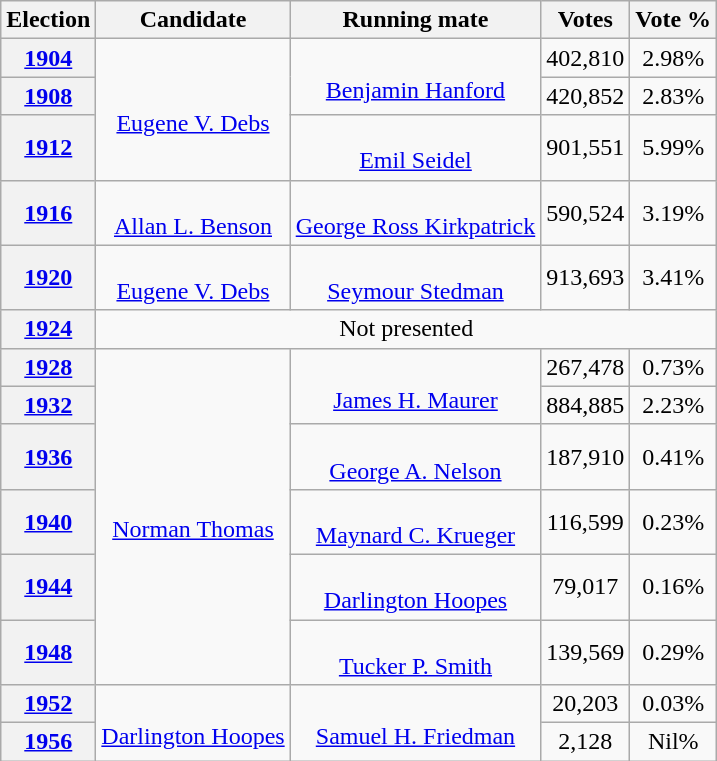<table class="sortable wikitable" style="text-align:center">
<tr>
<th>Election</th>
<th>Candidate</th>
<th>Running mate</th>
<th>Votes</th>
<th>Vote %</th>
</tr>
<tr>
<th><a href='#'>1904</a></th>
<td rowspan="3"><br><a href='#'>Eugene V. Debs</a></td>
<td rowspan="2"><br><a href='#'>Benjamin Hanford</a></td>
<td align="center">402,810</td>
<td align="center">2.98%</td>
</tr>
<tr>
<th><a href='#'>1908</a></th>
<td align="center">420,852</td>
<td align="center">2.83%</td>
</tr>
<tr>
<th><a href='#'>1912</a></th>
<td><br><a href='#'>Emil Seidel</a></td>
<td align="center">901,551</td>
<td align="center">5.99%</td>
</tr>
<tr>
<th><a href='#'>1916</a></th>
<td><br><a href='#'>Allan L. Benson</a></td>
<td><br><a href='#'>George Ross Kirkpatrick</a></td>
<td align="center">590,524</td>
<td align="center">3.19%</td>
</tr>
<tr>
<th><a href='#'>1920</a></th>
<td><br><a href='#'>Eugene V. Debs</a></td>
<td><br><a href='#'>Seymour Stedman</a></td>
<td align="center">913,693</td>
<td align="center">3.41%</td>
</tr>
<tr>
<th><a href='#'>1924</a></th>
<td colspan="5" align="center">Not presented</td>
</tr>
<tr>
<th><a href='#'>1928</a></th>
<td rowspan="6"><br><a href='#'>Norman Thomas</a></td>
<td rowspan="2"><br><a href='#'>James H. Maurer</a></td>
<td align="center">267,478</td>
<td align="center">0.73%</td>
</tr>
<tr>
<th><a href='#'>1932</a></th>
<td align="center">884,885</td>
<td align="center">2.23%</td>
</tr>
<tr>
<th><a href='#'>1936</a></th>
<td><br><a href='#'>George A. Nelson</a></td>
<td align="center">187,910</td>
<td align="center">0.41%</td>
</tr>
<tr>
<th><a href='#'>1940</a></th>
<td><br><a href='#'>Maynard C. Krueger</a></td>
<td align="center">116,599</td>
<td align="center">0.23%</td>
</tr>
<tr>
<th><a href='#'>1944</a></th>
<td><br><a href='#'>Darlington Hoopes</a></td>
<td align="center">79,017</td>
<td align="center">0.16%</td>
</tr>
<tr>
<th><a href='#'>1948</a></th>
<td><br><a href='#'>Tucker P. Smith</a></td>
<td align="center">139,569</td>
<td align="center">0.29%</td>
</tr>
<tr>
<th><a href='#'>1952</a></th>
<td rowspan="2"><br><a href='#'>Darlington Hoopes</a></td>
<td rowspan="2"><br><a href='#'>Samuel H. Friedman</a></td>
<td align="center">20,203</td>
<td align="center">0.03%</td>
</tr>
<tr>
<th><a href='#'>1956</a></th>
<td align="center">2,128</td>
<td align="center">Nil%</td>
</tr>
</table>
